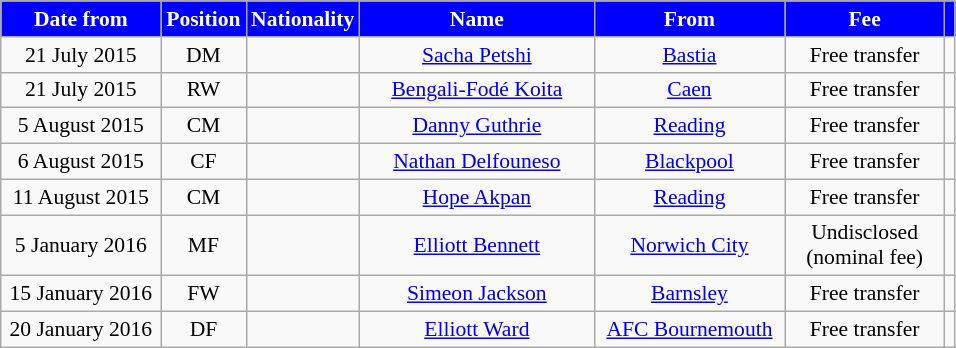<table class="wikitable"  style="text-align:center; font-size:90%; ">
<tr>
<th style="background:#0000FF; color:white; width:100px;">Date from</th>
<th style="background:#0000FF; color:white; width:50px;">Position</th>
<th style="background:#0000FF; color:white; width:50px;">Nationality</th>
<th style="background:#0000FF; color:white; width:150px;">Name</th>
<th style="background:#0000FF; color:white; width:120px;">From</th>
<th style="background:#0000FF; color:white; width:100px;">Fee</th>
<th style="background:#0000FF; color:white;"></th>
</tr>
<tr>
<td>21 July 2015</td>
<td>DM</td>
<td></td>
<td><a href='#'>Sacha Petshi</a></td>
<td><a href='#'>Bastia</a></td>
<td>Free transfer</td>
<td></td>
</tr>
<tr>
<td>21 July 2015</td>
<td>RW</td>
<td></td>
<td><a href='#'>Bengali-Fodé Koita</a></td>
<td><a href='#'>Caen</a></td>
<td>Free transfer</td>
<td></td>
</tr>
<tr>
<td>5 August 2015</td>
<td>CM</td>
<td></td>
<td><a href='#'>Danny Guthrie</a></td>
<td><a href='#'>Reading</a></td>
<td>Free transfer</td>
<td></td>
</tr>
<tr>
<td>6 August 2015</td>
<td>CF</td>
<td></td>
<td><a href='#'>Nathan Delfouneso</a></td>
<td><a href='#'>Blackpool</a></td>
<td>Free transfer</td>
<td></td>
</tr>
<tr>
<td>11 August 2015</td>
<td>CM</td>
<td></td>
<td><a href='#'>Hope Akpan</a></td>
<td><a href='#'>Reading</a></td>
<td>Free transfer</td>
<td></td>
</tr>
<tr>
<td>5 January 2016</td>
<td>MF</td>
<td></td>
<td><a href='#'>Elliott Bennett</a></td>
<td><a href='#'>Norwich City</a></td>
<td>Undisclosed (nominal fee)</td>
<td></td>
</tr>
<tr>
<td>15 January 2016</td>
<td>FW</td>
<td></td>
<td><a href='#'>Simeon Jackson</a></td>
<td><a href='#'>Barnsley</a></td>
<td>Free transfer</td>
<td></td>
</tr>
<tr>
<td>20 January 2016</td>
<td>DF</td>
<td></td>
<td><a href='#'>Elliott Ward</a></td>
<td><a href='#'>AFC Bournemouth</a></td>
<td>Free transfer</td>
<td></td>
</tr>
</table>
